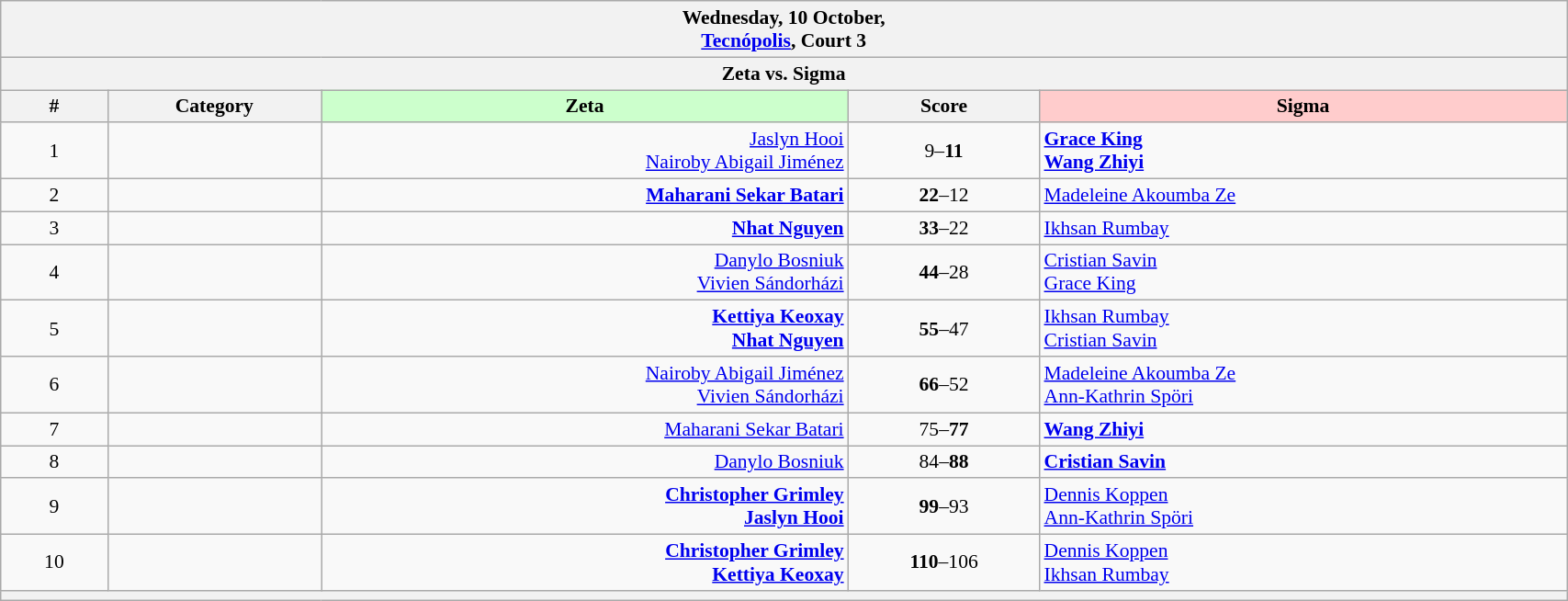<table class="collapse wikitable" style="font-size:90%; text-align:center" width="90%">
<tr>
<th colspan="5">Wednesday, 10 October, <br><a href='#'>Tecnópolis</a>, Court 3</th>
</tr>
<tr>
<th colspan="5">Zeta vs. Sigma</th>
</tr>
<tr>
<th width="25">#</th>
<th width="50">Category</th>
<th style="background-color:#CCFFCC" width="150">Zeta</th>
<th width="50">Score<br></th>
<th style="background-color:#FFCCCC" width="150">Sigma</th>
</tr>
<tr>
<td>1</td>
<td></td>
<td align="right"><a href='#'>Jaslyn Hooi</a> <br><a href='#'>Nairoby Abigail Jiménez</a> </td>
<td>9–<strong>11</strong><br></td>
<td align="left"><strong> <a href='#'>Grace King</a><br> <a href='#'>Wang Zhiyi</a></strong></td>
</tr>
<tr>
<td>2</td>
<td></td>
<td align="right"><strong><a href='#'>Maharani Sekar Batari</a> </strong></td>
<td><strong>22</strong>–12<br></td>
<td align="left"> <a href='#'>Madeleine Akoumba Ze</a></td>
</tr>
<tr>
<td>3</td>
<td></td>
<td align="right"><strong><a href='#'>Nhat Nguyen</a> </strong></td>
<td><strong>33</strong>–22<br></td>
<td align="left"> <a href='#'>Ikhsan Rumbay</a></td>
</tr>
<tr>
<td>4</td>
<td></td>
<td align="right"><a href='#'>Danylo Bosniuk</a> <br><a href='#'>Vivien Sándorházi</a> </td>
<td><strong>44</strong>–28<br></td>
<td align="left"> <a href='#'>Cristian Savin</a><br> <a href='#'>Grace King</a></td>
</tr>
<tr>
<td>5</td>
<td></td>
<td align="right"><strong><a href='#'>Kettiya Keoxay</a> <br><a href='#'>Nhat Nguyen</a> </strong></td>
<td><strong>55</strong>–47<br></td>
<td align="left"> <a href='#'>Ikhsan Rumbay</a><br> <a href='#'>Cristian Savin</a></td>
</tr>
<tr>
<td>6</td>
<td></td>
<td align="right"><a href='#'>Nairoby Abigail Jiménez</a> <br><a href='#'>Vivien Sándorházi</a> </td>
<td><strong>66</strong>–52<br></td>
<td align="left"> <a href='#'>Madeleine Akoumba Ze</a><br> <a href='#'>Ann-Kathrin Spöri</a></td>
</tr>
<tr>
<td>7</td>
<td></td>
<td align="right"><a href='#'>Maharani Sekar Batari</a> </td>
<td>75–<strong>77</strong><br></td>
<td align="left"><strong> <a href='#'>Wang Zhiyi</a></strong></td>
</tr>
<tr>
<td>8</td>
<td></td>
<td align="right"><a href='#'>Danylo Bosniuk</a> </td>
<td>84–<strong>88</strong><br></td>
<td align="left"><strong> <a href='#'>Cristian Savin</a></strong></td>
</tr>
<tr>
<td>9</td>
<td></td>
<td align="right"><strong><a href='#'>Christopher Grimley</a> <br><a href='#'>Jaslyn Hooi</a> </strong></td>
<td><strong>99</strong>–93<br></td>
<td align="left"> <a href='#'>Dennis Koppen</a><br> <a href='#'>Ann-Kathrin Spöri</a></td>
</tr>
<tr>
<td>10</td>
<td></td>
<td align="right"><strong><a href='#'>Christopher Grimley</a> <br><a href='#'>Kettiya Keoxay</a> </strong></td>
<td><strong>110</strong>–106<br></td>
<td align="left"> <a href='#'>Dennis Koppen</a><br> <a href='#'>Ikhsan Rumbay</a></td>
</tr>
<tr>
<th colspan="5"></th>
</tr>
</table>
